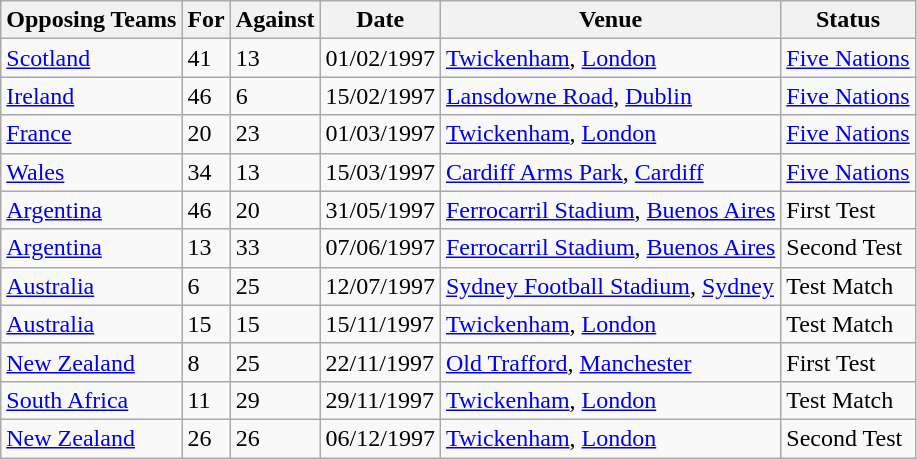<table class="wikitable">
<tr>
<th>Opposing Teams</th>
<th>For</th>
<th>Against</th>
<th>Date</th>
<th>Venue</th>
<th>Status</th>
</tr>
<tr>
<td><a href='#'>Scotland</a></td>
<td>41</td>
<td>13</td>
<td>01/02/1997</td>
<td><a href='#'>Twickenham</a>, <a href='#'>London</a></td>
<td><a href='#'>Five Nations</a></td>
</tr>
<tr>
<td><a href='#'>Ireland</a></td>
<td>46</td>
<td>6</td>
<td>15/02/1997</td>
<td><a href='#'>Lansdowne Road</a>, <a href='#'>Dublin</a></td>
<td><a href='#'>Five Nations</a></td>
</tr>
<tr>
<td><a href='#'>France</a></td>
<td>20</td>
<td>23</td>
<td>01/03/1997</td>
<td><a href='#'>Twickenham</a>, <a href='#'>London</a></td>
<td><a href='#'>Five Nations</a></td>
</tr>
<tr>
<td><a href='#'>Wales</a></td>
<td>34</td>
<td>13</td>
<td>15/03/1997</td>
<td><a href='#'>Cardiff Arms Park</a>, <a href='#'>Cardiff</a></td>
<td><a href='#'>Five Nations</a></td>
</tr>
<tr>
<td><a href='#'>Argentina</a></td>
<td>46</td>
<td>20</td>
<td>31/05/1997</td>
<td><a href='#'>Ferrocarril Stadium</a>, <a href='#'>Buenos Aires</a></td>
<td>First Test</td>
</tr>
<tr>
<td><a href='#'>Argentina</a></td>
<td>13</td>
<td>33</td>
<td>07/06/1997</td>
<td><a href='#'>Ferrocarril Stadium</a>, <a href='#'>Buenos Aires</a></td>
<td>Second Test</td>
</tr>
<tr>
<td><a href='#'>Australia</a></td>
<td>6</td>
<td>25</td>
<td>12/07/1997</td>
<td><a href='#'>Sydney Football Stadium</a>, <a href='#'>Sydney</a></td>
<td>Test Match</td>
</tr>
<tr>
<td><a href='#'>Australia</a></td>
<td>15</td>
<td>15</td>
<td>15/11/1997</td>
<td><a href='#'>Twickenham</a>, <a href='#'>London</a></td>
<td>Test Match</td>
</tr>
<tr>
<td><a href='#'>New Zealand</a></td>
<td>8</td>
<td>25</td>
<td>22/11/1997</td>
<td><a href='#'>Old Trafford</a>, <a href='#'>Manchester</a></td>
<td>First Test</td>
</tr>
<tr>
<td><a href='#'>South Africa</a></td>
<td>11</td>
<td>29</td>
<td>29/11/1997</td>
<td><a href='#'>Twickenham</a>, <a href='#'>London</a></td>
<td>Test Match</td>
</tr>
<tr>
<td><a href='#'>New Zealand</a></td>
<td>26</td>
<td>26</td>
<td>06/12/1997</td>
<td><a href='#'>Twickenham</a>, <a href='#'>London</a></td>
<td>Second Test</td>
</tr>
</table>
